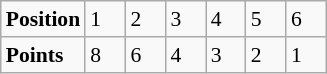<table class="wikitable" style="font-size: 90%;">
<tr>
<td><strong>Position</strong></td>
<td width=20>1</td>
<td width=20>2</td>
<td width=20>3</td>
<td width=20>4</td>
<td width=20>5</td>
<td width=20>6</td>
</tr>
<tr>
<td><strong>Points</strong></td>
<td>8</td>
<td>6</td>
<td>4</td>
<td>3</td>
<td>2</td>
<td>1</td>
</tr>
</table>
